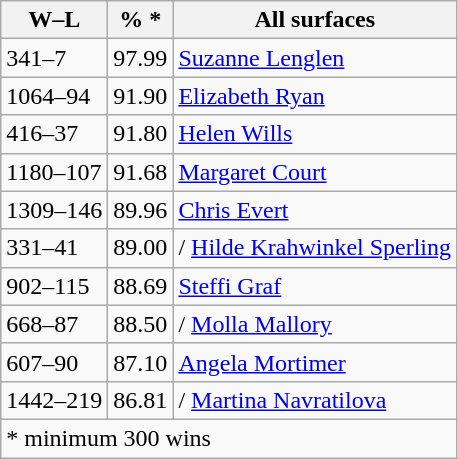<table class="wikitable">
<tr>
<th>W–L</th>
<th>% *</th>
<th>All surfaces</th>
</tr>
<tr>
<td>341–7</td>
<td>97.99</td>
<td> <a href='#'>Suzanne Lenglen</a></td>
</tr>
<tr>
<td>1064–94</td>
<td>91.90</td>
<td> <a href='#'>Elizabeth Ryan</a></td>
</tr>
<tr>
<td>416–37</td>
<td>91.80</td>
<td> <a href='#'>Helen Wills</a></td>
</tr>
<tr>
<td>1180–107</td>
<td>91.68 </td>
<td> <a href='#'>Margaret Court</a></td>
</tr>
<tr>
<td>1309–146</td>
<td>89.96</td>
<td> <a href='#'>Chris Evert</a></td>
</tr>
<tr>
<td>331–41</td>
<td>89.00</td>
<td>/ <a href='#'>Hilde Krahwinkel Sperling</a></td>
</tr>
<tr>
<td>902–115</td>
<td>88.69</td>
<td> <a href='#'>Steffi Graf</a></td>
</tr>
<tr>
<td>668–87</td>
<td>88.50</td>
<td>/ <a href='#'>Molla Mallory</a></td>
</tr>
<tr>
<td>607–90</td>
<td>87.10</td>
<td> <a href='#'>Angela Mortimer</a></td>
</tr>
<tr>
<td>1442–219</td>
<td>86.81</td>
<td>/ <a href='#'>Martina Navratilova</a></td>
</tr>
<tr>
<td colspan="3">* minimum 300 wins</td>
</tr>
</table>
